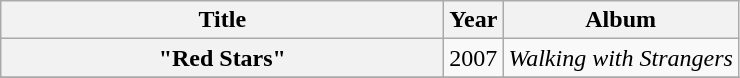<table class="wikitable plainrowheaders" style="text-align:center;">
<tr>
<th scope="col" style="width:18em;">Title</th>
<th scope="col">Year</th>
<th scope="col">Album</th>
</tr>
<tr>
<th scope="row">"Red Stars"</th>
<td>2007</td>
<td><em>Walking with Strangers</em></td>
</tr>
<tr>
</tr>
</table>
